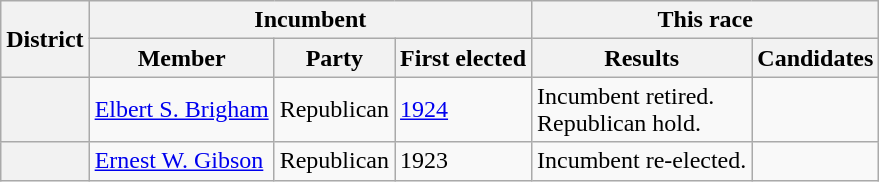<table class=wikitable>
<tr>
<th rowspan=2>District</th>
<th colspan=3>Incumbent</th>
<th colspan=2>This race</th>
</tr>
<tr>
<th>Member</th>
<th>Party</th>
<th>First elected</th>
<th>Results</th>
<th>Candidates</th>
</tr>
<tr>
<th></th>
<td><a href='#'>Elbert S. Brigham</a></td>
<td>Republican</td>
<td><a href='#'>1924</a></td>
<td>Incumbent retired.<br>Republican hold.</td>
<td nowrap></td>
</tr>
<tr>
<th></th>
<td><a href='#'>Ernest W. Gibson</a></td>
<td>Republican</td>
<td>1923</td>
<td>Incumbent re-elected.</td>
<td nowrap></td>
</tr>
</table>
